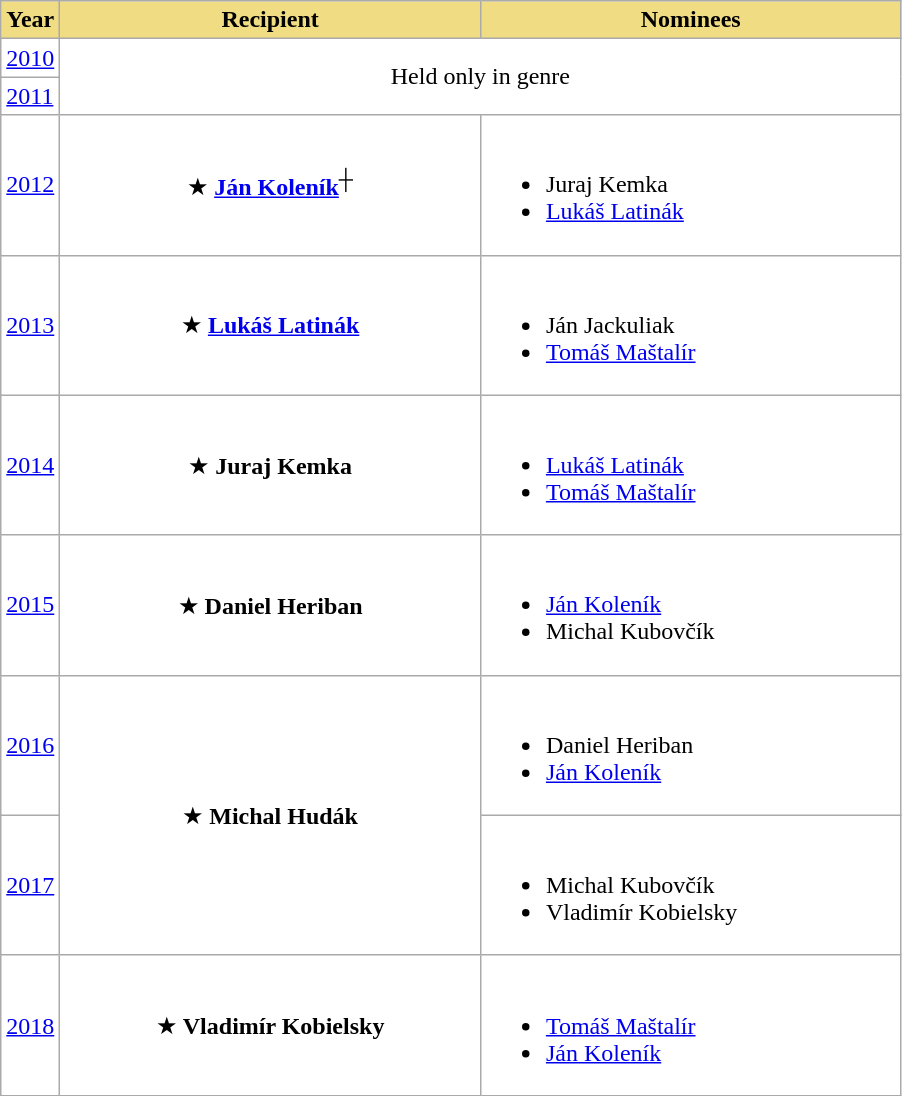<table class=wikitable sortable style="background:white">
<tr>
<th style=background:#F0DC82>Year</th>
<th style=background:#F0DC82 width=273>Recipient</th>
<th style=background:#F0DC82 width=273>Nominees</th>
</tr>
<tr>
<td><a href='#'>2010</a></td>
<td rowspan=2 colspan=2 align=center>Held only in genre</td>
</tr>
<tr>
<td><a href='#'>2011</a></td>
</tr>
<tr>
<td><a href='#'>2012</a></td>
<td align=center>★ <strong><a href='#'>Ján Koleník</a></strong><sup>┼</sup></td>
<td><br><ul><li>Juraj Kemka</li><li><a href='#'>Lukáš Latinák</a></li></ul></td>
</tr>
<tr>
<td><a href='#'>2013</a></td>
<td align=center>★ <strong><a href='#'>Lukáš Latinák</a></strong></td>
<td><br><ul><li>Ján Jackuliak</li><li><a href='#'>Tomáš Maštalír</a></li></ul></td>
</tr>
<tr>
<td><a href='#'>2014</a></td>
<td align=center>★ <strong>Juraj Kemka</strong></td>
<td><br><ul><li><a href='#'>Lukáš Latinák</a></li><li><a href='#'>Tomáš Maštalír</a></li></ul></td>
</tr>
<tr>
<td><a href='#'>2015</a></td>
<td align=center>★ <strong>Daniel Heriban</strong></td>
<td><br><ul><li><a href='#'>Ján Koleník</a></li><li>Michal Kubovčík</li></ul></td>
</tr>
<tr>
<td><a href='#'>2016</a></td>
<td align=center rowspan=2>★ <strong>Michal Hudák</strong> <br></td>
<td><br><ul><li>Daniel Heriban</li><li><a href='#'>Ján Koleník</a></li></ul></td>
</tr>
<tr>
<td><a href='#'>2017</a></td>
<td><br><ul><li>Michal Kubovčík</li><li>Vladimír Kobielsky</li></ul></td>
</tr>
<tr>
<td><a href='#'>2018</a></td>
<td align=center>★ <strong>Vladimír Kobielsky</strong></td>
<td><br><ul><li><a href='#'>Tomáš Maštalír</a></li><li><a href='#'>Ján Koleník</a></li></ul></td>
</tr>
</table>
